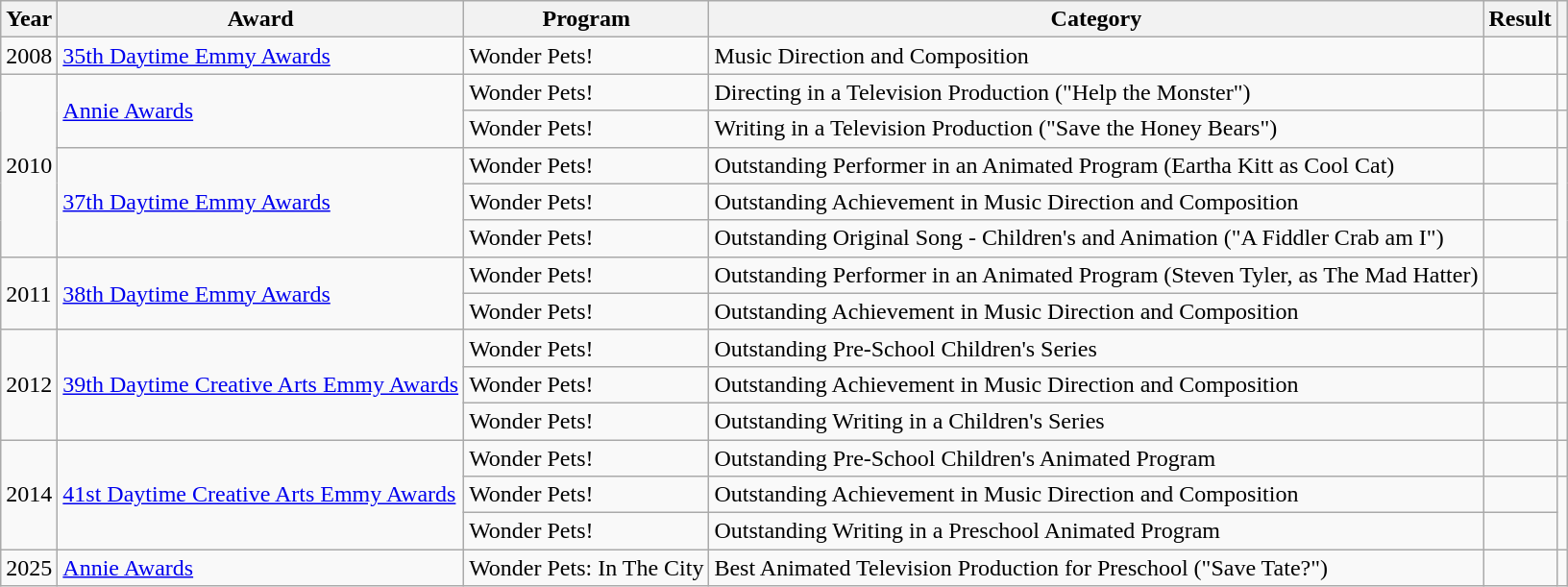<table class="wikitable sortable mw-collapsible">
<tr>
<th scope="col">Year</th>
<th scope="col">Award</th>
<th scope="col">Program</th>
<th scope="col">Category</th>
<th scope="col">Result</th>
<th scope="col" class="unsortable"></th>
</tr>
<tr>
<td scope="row" rowspan="1">2008</td>
<td rowspan="1"><a href='#'>35th Daytime Emmy Awards</a></td>
<td>Wonder Pets!</td>
<td>Music Direction and Composition</td>
<td></td>
<td rowspan="1" style="text-align: center;"></td>
</tr>
<tr>
<td scope="row" rowspan="5">2010</td>
<td rowspan="2"><a href='#'>Annie Awards</a></td>
<td>Wonder Pets!</td>
<td>Directing in a Television Production ("Help the Monster")</td>
<td></td>
<td rowspan="1" style="text-align: center;"></td>
</tr>
<tr>
<td>Wonder Pets!</td>
<td>Writing in a Television Production ("Save the Honey Bears")</td>
<td></td>
<td rowspan="1" style="text-align: center;"></td>
</tr>
<tr>
<td rowspan="3"><a href='#'>37th Daytime Emmy Awards</a></td>
<td>Wonder Pets!</td>
<td>Outstanding Performer in an Animated Program (Eartha Kitt as Cool Cat)</td>
<td></td>
<td rowspan="3" style="text-align: center;"></td>
</tr>
<tr>
<td>Wonder Pets!</td>
<td>Outstanding Achievement in Music Direction and Composition</td>
<td></td>
</tr>
<tr>
<td>Wonder Pets!</td>
<td>Outstanding Original Song - Children's and Animation ("A Fiddler Crab am I")</td>
<td></td>
</tr>
<tr>
<td scope="row" rowspan="2">2011</td>
<td rowspan="2"><a href='#'>38th Daytime Emmy Awards</a></td>
<td>Wonder Pets!</td>
<td>Outstanding Performer in an Animated Program (Steven Tyler, as The Mad Hatter)</td>
<td></td>
<td rowspan="2" style="text-align: center;"></td>
</tr>
<tr>
<td>Wonder Pets!</td>
<td>Outstanding Achievement in Music Direction and Composition</td>
<td></td>
</tr>
<tr>
<td scope="row" rowspan="3">2012</td>
<td rowspan="3"><a href='#'>39th Daytime Creative Arts Emmy Awards</a></td>
<td>Wonder Pets!</td>
<td>Outstanding Pre-School Children's Series</td>
<td></td>
<td rowspawn="1" style="text-align: center;"></td>
</tr>
<tr>
<td>Wonder Pets!</td>
<td>Outstanding Achievement in Music Direction and Composition</td>
<td></td>
<td rowspawn="1" style="text-align: center;"></td>
</tr>
<tr>
<td>Wonder Pets!</td>
<td>Outstanding Writing in a Children's Series</td>
<td></td>
<td rowspawn="1" style="text-align: center;"></td>
</tr>
<tr>
<td scope="row" rowspan="3">2014</td>
<td rowspan="3"><a href='#'>41st Daytime Creative Arts Emmy Awards</a></td>
<td>Wonder Pets!</td>
<td>Outstanding Pre-School Children's Animated Program</td>
<td></td>
<td rowspawn="3" style="text-align: center;"></td>
</tr>
<tr>
<td>Wonder Pets!</td>
<td>Outstanding Achievement in Music Direction and Composition</td>
<td></td>
</tr>
<tr>
<td>Wonder Pets!</td>
<td>Outstanding Writing in a Preschool Animated Program</td>
<td></td>
</tr>
<tr>
<td scope="row" rowspan="1">2025</td>
<td rowspan="1"><a href='#'>Annie Awards</a></td>
<td>Wonder Pets: In The City</td>
<td>Best Animated Television Production for Preschool ("Save Tate?")</td>
<td></td>
<td rowspan="1" style="text-align: center;"></td>
</tr>
</table>
